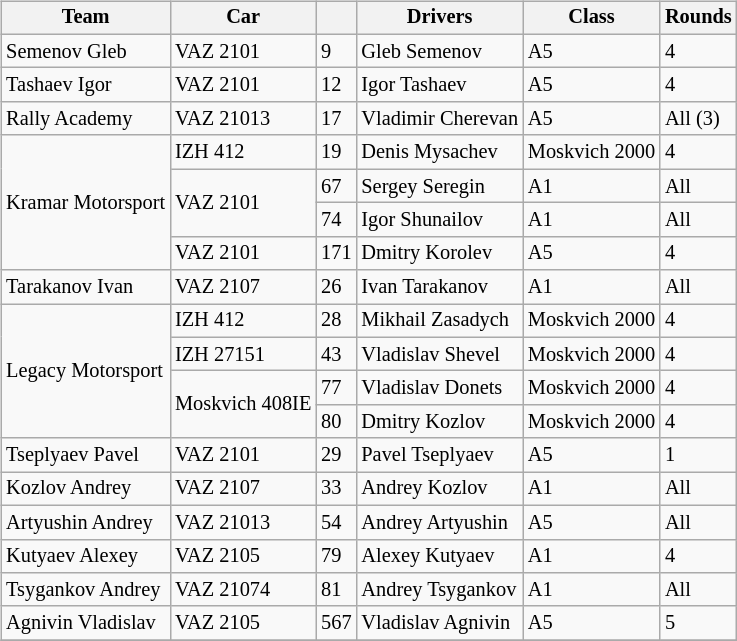<table>
<tr>
<td><br><table class="wikitable" style="font-size: 85%">
<tr>
<th>Team</th>
<th>Car</th>
<th></th>
<th>Drivers</th>
<th>Class</th>
<th>Rounds</th>
</tr>
<tr>
<td>Semenov Gleb</td>
<td>VAZ 2101</td>
<td>9</td>
<td>Gleb Semenov</td>
<td>A5</td>
<td>4</td>
</tr>
<tr>
<td>Tashaev Igor</td>
<td>VAZ 2101</td>
<td>12</td>
<td>Igor Tashaev</td>
<td>A5</td>
<td>4</td>
</tr>
<tr>
<td>Rally Academy</td>
<td>VAZ 21013</td>
<td>17</td>
<td>Vladimir Cherevan</td>
<td>A5</td>
<td>All (3)</td>
</tr>
<tr>
<td rowspan=4>Kramar Motorsport</td>
<td>IZH 412</td>
<td>19</td>
<td>Denis Mysachev</td>
<td>Moskvich 2000</td>
<td>4</td>
</tr>
<tr>
<td rowspan=2>VAZ 2101</td>
<td>67</td>
<td>Sergey Seregin</td>
<td>A1</td>
<td>All</td>
</tr>
<tr>
<td>74</td>
<td>Igor Shunailov</td>
<td>A1</td>
<td>All</td>
</tr>
<tr>
<td>VAZ 2101</td>
<td>171</td>
<td>Dmitry Korolev</td>
<td>A5</td>
<td>4</td>
</tr>
<tr>
<td>Tarakanov Ivan</td>
<td>VAZ 2107</td>
<td>26</td>
<td>Ivan Tarakanov</td>
<td>A1</td>
<td>All</td>
</tr>
<tr>
<td rowspan=4>Legacy Motorsport</td>
<td>IZH 412</td>
<td>28</td>
<td>Mikhail Zasadych</td>
<td>Moskvich 2000</td>
<td>4</td>
</tr>
<tr>
<td>IZH 27151</td>
<td>43</td>
<td>Vladislav Shevel</td>
<td>Moskvich 2000</td>
<td>4</td>
</tr>
<tr>
<td rowspan=2>Moskvich 408IE</td>
<td>77</td>
<td>Vladislav Donets</td>
<td>Moskvich 2000</td>
<td>4</td>
</tr>
<tr>
<td>80</td>
<td>Dmitry Kozlov</td>
<td>Moskvich 2000</td>
<td>4</td>
</tr>
<tr>
<td>Tseplyaev Pavel</td>
<td>VAZ 2101</td>
<td>29</td>
<td>Pavel Tseplyaev</td>
<td>A5</td>
<td>1</td>
</tr>
<tr>
<td>Kozlov Andrey</td>
<td>VAZ 2107</td>
<td>33</td>
<td>Andrey Kozlov</td>
<td>A1</td>
<td>All</td>
</tr>
<tr>
<td>Artyushin Andrey</td>
<td>VAZ 21013</td>
<td>54</td>
<td>Andrey Artyushin</td>
<td>A5</td>
<td>All</td>
</tr>
<tr>
<td>Kutyaev Alexey</td>
<td>VAZ 2105</td>
<td>79</td>
<td>Alexey Kutyaev</td>
<td>A1</td>
<td>4</td>
</tr>
<tr>
<td>Tsygankov Andrey</td>
<td>VAZ 21074</td>
<td>81</td>
<td>Andrey Tsygankov</td>
<td>A1</td>
<td>All</td>
</tr>
<tr>
<td>Agnivin Vladislav</td>
<td>VAZ 2105</td>
<td>567</td>
<td>Vladislav Agnivin</td>
<td>A5</td>
<td>5</td>
</tr>
<tr>
</tr>
</table>
</td>
<td valign="top"></td>
</tr>
</table>
